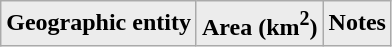<table class="wikitable sortable">
<tr style="background:#ececec">
<td><strong>Geographic entity</strong></td>
<td><strong>Area (km<sup>2</sup>)</strong></td>
<td><strong>Notes</strong><br> 
 
</td>
</tr>
</table>
